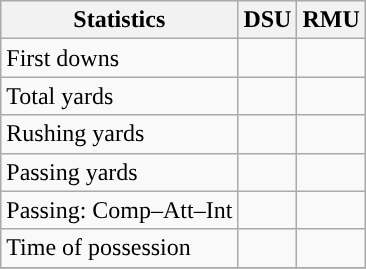<table class="wikitable" style="float: left;">
<tr>
<th>Statistics</th>
<th>DSU</th>
<th>RMU</th>
</tr>
<tr>
<td>First downs</td>
<td></td>
<td></td>
</tr>
<tr>
<td>Total yards</td>
<td></td>
<td></td>
</tr>
<tr>
<td>Rushing yards</td>
<td></td>
<td></td>
</tr>
<tr>
<td>Passing yards</td>
<td></td>
<td></td>
</tr>
<tr>
<td>Passing: Comp–Att–Int</td>
<td></td>
<td></td>
</tr>
<tr>
<td>Time of possession</td>
<td></td>
<td></td>
</tr>
<tr>
</tr>
</table>
